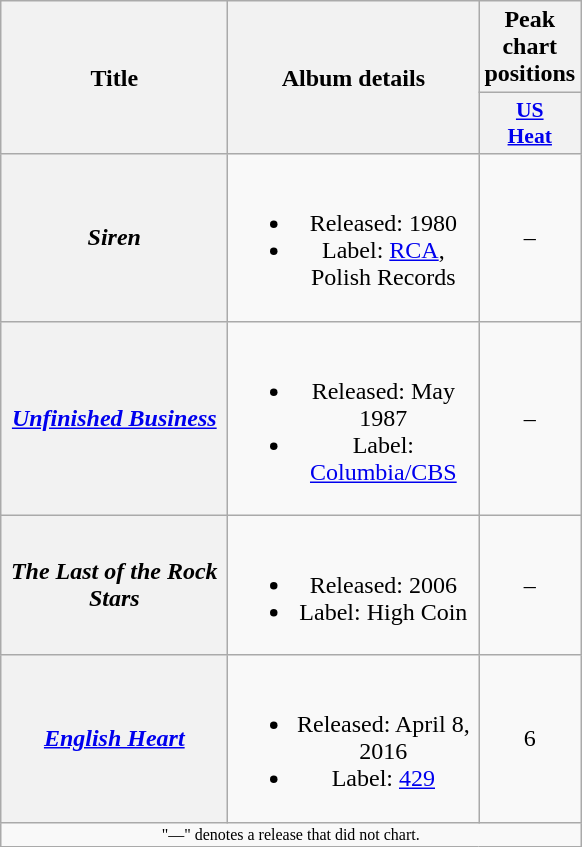<table class="wikitable plainrowheaders" style="text-align:center;">
<tr>
<th scope="col" rowspan="2" style="width:9em;">Title</th>
<th scope="col" rowspan="2" style="width:10em;">Album details</th>
<th scope="col" colspan="1">Peak chart positions</th>
</tr>
<tr>
<th style="width:3em;font-size:90%"><a href='#'>US<br>Heat</a></th>
</tr>
<tr>
<th scope="row"><em>Siren</em></th>
<td><br><ul><li>Released: 1980</li><li>Label: <a href='#'>RCA</a>, Polish Records</li></ul></td>
<td>–</td>
</tr>
<tr>
<th scope="row"><em><a href='#'>Unfinished Business</a></em></th>
<td><br><ul><li>Released: May 1987</li><li>Label: <a href='#'>Columbia/CBS</a></li></ul></td>
<td>–</td>
</tr>
<tr>
<th scope="row"><em>The Last of the Rock Stars</em></th>
<td><br><ul><li>Released: 2006</li><li>Label:  High Coin</li></ul></td>
<td>–</td>
</tr>
<tr>
<th scope="row"><em><a href='#'>English Heart</a></em></th>
<td><br><ul><li>Released: April 8, 2016</li><li>Label: <a href='#'>429</a></li></ul></td>
<td>6</td>
</tr>
<tr>
<td align="center" colspan="10" style="font-size: 8pt">"—" denotes a release that did not chart.</td>
</tr>
</table>
